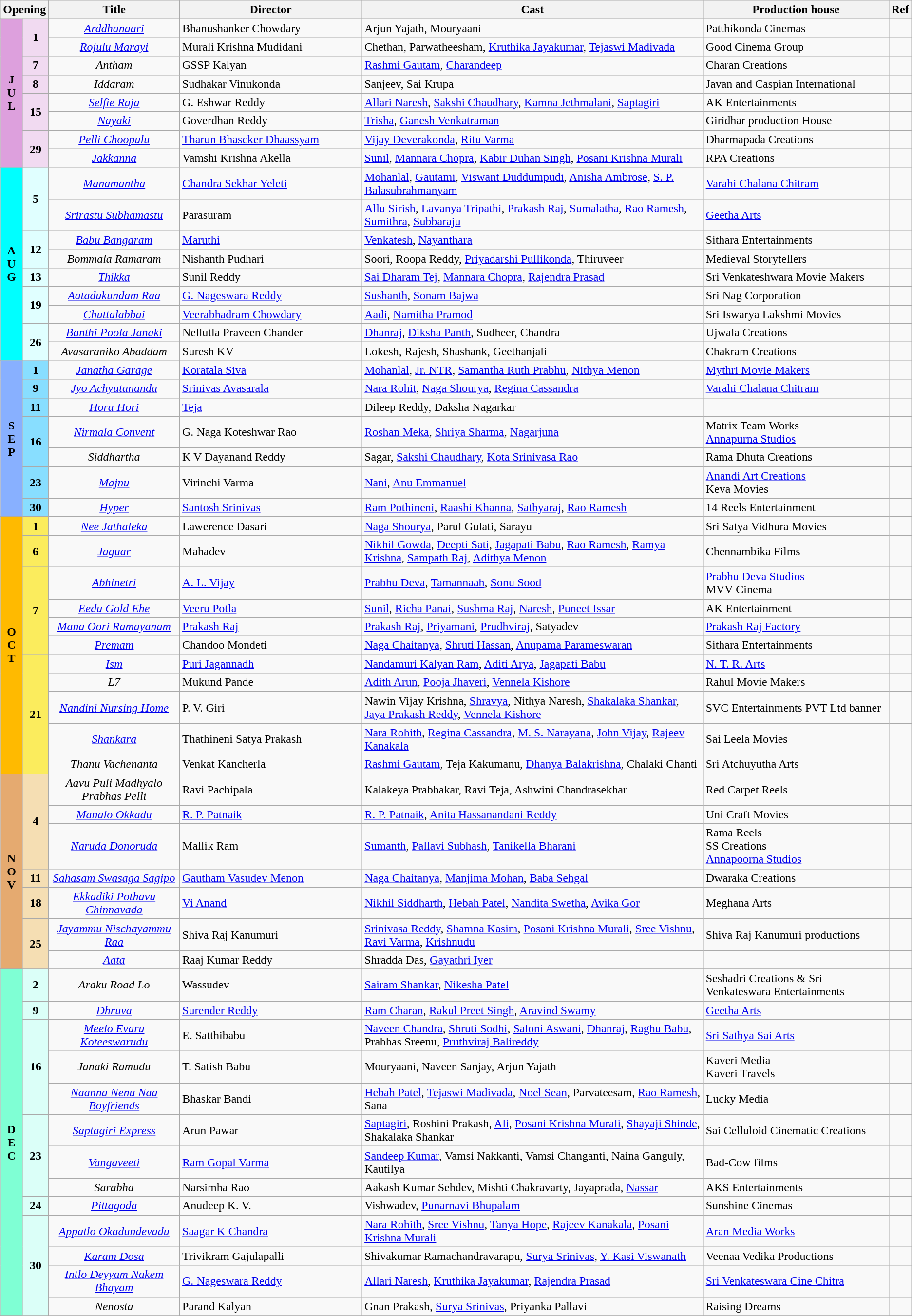<table class="wikitable sortable">
<tr style="background:#blue; text-align:center;">
<th colspan="2">Opening</th>
<th>Title</th>
<th style="width:20%;"><strong>Director</strong></th>
<th>Cast</th>
<th>Production house</th>
<th>Ref</th>
</tr>
<tr July!>
<td rowspan="8" style="text-align:center; background:plum;"><strong>J<br>U<br>L</strong></td>
<td rowspan="2" style="text-align:center;background:#f1daf1;"><strong>1</strong></td>
<td style="text-align:center;"><em><a href='#'>Arddhanaari</a></em></td>
<td>Bhanushanker Chowdary</td>
<td>Arjun Yajath, Mouryaani</td>
<td>Patthikonda Cinemas</td>
<td></td>
</tr>
<tr>
<td style="text-align:center;"><a href='#'><em>Rojulu Marayi</em></a></td>
<td>Murali Krishna Mudidani</td>
<td>Chethan, Parwatheesham, <a href='#'>Kruthika Jayakumar</a>, <a href='#'>Tejaswi Madivada</a></td>
<td>Good Cinema Group</td>
<td></td>
</tr>
<tr>
<td style="text-align:center; background:#f1daf1;"><strong>7</strong></td>
<td style="text-align:center;"><em>Antham</em></td>
<td>GSSP Kalyan</td>
<td><a href='#'>Rashmi Gautam</a>, <a href='#'>Charandeep</a></td>
<td>Charan Creations</td>
<td></td>
</tr>
<tr>
<td style="text-align:center; background:#f1daf1;"><strong>8</strong></td>
<td style="text-align:center;"><em>Iddaram</em></td>
<td>Sudhakar Vinukonda</td>
<td>Sanjeev, Sai Krupa</td>
<td>Javan and Caspian International</td>
<td></td>
</tr>
<tr>
<td rowspan="2" style="text-align:center;background:#f1daf1;"><strong>15</strong></td>
<td style="text-align:center;"><em><a href='#'>Selfie Raja</a></em></td>
<td>G. Eshwar Reddy</td>
<td><a href='#'>Allari Naresh</a>, <a href='#'>Sakshi Chaudhary</a>, <a href='#'>Kamna Jethmalani</a>, <a href='#'>Saptagiri</a></td>
<td>AK Entertainments</td>
<td></td>
</tr>
<tr>
<td style="text-align:center;"><em><a href='#'>Nayaki</a></em></td>
<td>Goverdhan Reddy</td>
<td><a href='#'>Trisha</a>, <a href='#'>Ganesh Venkatraman</a></td>
<td>Giridhar production House</td>
<td></td>
</tr>
<tr>
<td rowspan="2" style="text-align:center; background:#f1daf1;"><strong>29</strong></td>
<td style="text-align:center;"><em><a href='#'>Pelli Choopulu</a></em></td>
<td><a href='#'>Tharun Bhascker Dhaassyam</a></td>
<td><a href='#'>Vijay Deverakonda</a>, <a href='#'>Ritu Varma</a></td>
<td>Dharmapada Creations</td>
<td></td>
</tr>
<tr>
<td style="text-align:center;"><em><a href='#'>Jakkanna</a></em></td>
<td>Vamshi Krishna Akella</td>
<td><a href='#'>Sunil</a>, <a href='#'>Mannara Chopra</a>, <a href='#'>Kabir Duhan Singh</a>, <a href='#'>Posani Krishna Murali</a></td>
<td>RPA Creations</td>
<td></td>
</tr>
<tr August!>
<td rowspan="9" style="text-align:center; background:#0ff;"><strong>A<br>U<br>G</strong></td>
<td rowspan="2" style="text-align:center; textcolor:#000; background:#e0ffff;"><strong>5</strong></td>
<td style="text-align:center;"><em><a href='#'>Manamantha</a></em></td>
<td><a href='#'>Chandra Sekhar Yeleti</a></td>
<td><a href='#'>Mohanlal</a>, <a href='#'>Gautami</a>, <a href='#'>Viswant Duddumpudi</a>, <a href='#'>Anisha Ambrose</a>, <a href='#'>S. P. Balasubrahmanyam</a></td>
<td><a href='#'>Varahi Chalana Chitram</a></td>
<td></td>
</tr>
<tr>
<td style="text-align:center;"><em><a href='#'>Srirastu Subhamastu</a></em></td>
<td>Parasuram</td>
<td><a href='#'>Allu Sirish</a>, <a href='#'>Lavanya Tripathi</a>, <a href='#'>Prakash Raj</a>, <a href='#'>Sumalatha</a>, <a href='#'>Rao Ramesh</a>, <a href='#'>Sumithra</a>, <a href='#'>Subbaraju</a></td>
<td><a href='#'>Geetha Arts</a></td>
<td></td>
</tr>
<tr>
<td rowspan="2" style="text-align:center; textcolor:#000; background:#e0ffff;"><strong>12</strong></td>
<td style="text-align:center;"><em><a href='#'>Babu Bangaram</a></em></td>
<td><a href='#'>Maruthi</a></td>
<td><a href='#'>Venkatesh</a>, <a href='#'>Nayanthara</a></td>
<td>Sithara Entertainments</td>
<td></td>
</tr>
<tr>
<td style="text-align:center;"><em>Bommala Ramaram</em></td>
<td>Nishanth Pudhari</td>
<td>Soori, Roopa Reddy, <a href='#'>Priyadarshi Pullikonda</a>, Thiruveer</td>
<td>Medieval Storytellers</td>
<td></td>
</tr>
<tr>
<td style="text-align:center; textcolor:#000; background:#e0ffff;"><strong>13</strong></td>
<td style="text-align:center;"><em><a href='#'>Thikka</a></em></td>
<td>Sunil Reddy</td>
<td><a href='#'>Sai Dharam Tej</a>, <a href='#'>Mannara Chopra</a>, <a href='#'>Rajendra Prasad</a></td>
<td>Sri Venkateshwara Movie Makers</td>
<td></td>
</tr>
<tr>
<td rowspan="2" style="text-align:center; textcolor:#000; background:#e0ffff;"><strong>19</strong></td>
<td style="text-align:center;"><em><a href='#'>Aatadukundam Raa</a></em></td>
<td><a href='#'>G. Nageswara Reddy</a></td>
<td><a href='#'>Sushanth</a>, <a href='#'>Sonam Bajwa</a></td>
<td>Sri Nag Corporation</td>
<td></td>
</tr>
<tr>
<td style="text-align:center;"><em><a href='#'>Chuttalabbai</a></em></td>
<td><a href='#'>Veerabhadram Chowdary</a></td>
<td><a href='#'>Aadi</a>, <a href='#'>Namitha Pramod</a></td>
<td>Sri Iswarya Lakshmi Movies</td>
<td></td>
</tr>
<tr>
<td rowspan="2" style="text-align:center; textcolor:#000; background:#e0ffff;"><strong>26</strong></td>
<td style="text-align:center;"><em><a href='#'>Banthi Poola Janaki</a></em></td>
<td>Nellutla Praveen Chander</td>
<td><a href='#'>Dhanraj</a>, <a href='#'>Diksha Panth</a>, Sudheer, Chandra</td>
<td>Ujwala Creations</td>
<td></td>
</tr>
<tr>
<td style="text-align:center;"><em>Avasaraniko Abaddam</em></td>
<td>Suresh KV</td>
<td>Lokesh, Rajesh, Shashank, Geethanjali</td>
<td>Chakram Creations</td>
<td></td>
</tr>
<tr September!>
<td rowspan="7" style="text-align:center; background:#88B0FF; textcolor:#000;"><strong>S<br>E<br>P</strong></td>
<td style="text-align:center; background:#88deff;"><strong>1</strong></td>
<td style="text-align:center;"><em><a href='#'>Janatha Garage</a></em></td>
<td><a href='#'>Koratala Siva</a></td>
<td><a href='#'>Mohanlal</a>, <a href='#'>Jr. NTR</a>, <a href='#'>Samantha Ruth Prabhu</a>, <a href='#'>Nithya Menon</a></td>
<td><a href='#'>Mythri Movie Makers</a></td>
<td></td>
</tr>
<tr>
<td style="text-align:center; background:#88deff;"><strong>9</strong></td>
<td style="text-align:center;"><em><a href='#'>Jyo Achyutananda</a></em></td>
<td><a href='#'>Srinivas Avasarala</a></td>
<td><a href='#'>Nara Rohit</a>, <a href='#'>Naga Shourya</a>, <a href='#'>Regina Cassandra</a></td>
<td><a href='#'>Varahi Chalana Chitram</a></td>
<td></td>
</tr>
<tr>
<td style="text-align:center; background:#88deff;"><strong>11</strong></td>
<td style="text-align:center;"><em><a href='#'>Hora Hori</a></em></td>
<td><a href='#'>Teja</a></td>
<td>Dileep Reddy, Daksha Nagarkar</td>
<td></td>
<td></td>
</tr>
<tr>
<td rowspan="2" style="text-align:center;background:#88deff;"><strong>16</strong></td>
<td style="text-align:center;"><em><a href='#'>Nirmala Convent</a></em></td>
<td>G. Naga Koteshwar Rao</td>
<td><a href='#'>Roshan Meka</a>, <a href='#'>Shriya Sharma</a>, <a href='#'>Nagarjuna</a></td>
<td>Matrix Team Works <br><a href='#'>Annapurna Studios</a></td>
<td></td>
</tr>
<tr>
<td style="text-align:center;"><em>Siddhartha</em></td>
<td>K V Dayanand Reddy</td>
<td>Sagar, <a href='#'>Sakshi Chaudhary</a>, <a href='#'>Kota Srinivasa Rao</a></td>
<td>Rama Dhuta Creations</td>
<td></td>
</tr>
<tr>
<td style="text-align:center; background:#88deff;"><strong>23</strong></td>
<td style="text-align:center;"><em><a href='#'>Majnu</a></em></td>
<td>Virinchi Varma</td>
<td><a href='#'>Nani</a>, <a href='#'>Anu Emmanuel</a></td>
<td><a href='#'>Anandi Art Creations</a><br>Keva Movies</td>
<td></td>
</tr>
<tr>
<td style="text-align:center; background:#88deff;"><strong>30</strong></td>
<td style="text-align:center;"><em><a href='#'>Hyper</a></em></td>
<td><a href='#'>Santosh Srinivas</a></td>
<td><a href='#'>Ram Pothineni</a>, <a href='#'>Raashi Khanna</a>, <a href='#'>Sathyaraj</a>, <a href='#'>Rao Ramesh</a></td>
<td>14 Reels Entertainment</td>
<td></td>
</tr>
<tr October!>
<td rowspan="11" style="text-align:center;background:#FFBA00; textcolor:#000;"><strong>O<br>C<br>T</strong></td>
<td style="text-align:center; background:#fbec5d;"><strong>1 </strong></td>
<td style="text-align:center;"><em><a href='#'>Nee Jathaleka</a></em></td>
<td>Lawerence Dasari</td>
<td><a href='#'>Naga Shourya</a>, Parul Gulati, Sarayu</td>
<td>Sri Satya Vidhura Movies</td>
<td></td>
</tr>
<tr>
<td style="text-align:center; background:#fbec5d;"><strong>6 </strong></td>
<td style="text-align:center;"><em><a href='#'>Jaguar</a></em></td>
<td>Mahadev</td>
<td><a href='#'>Nikhil Gowda</a>, <a href='#'>Deepti Sati</a>, <a href='#'>Jagapati Babu</a>, <a href='#'>Rao Ramesh</a>, <a href='#'>Ramya Krishna</a>, <a href='#'>Sampath Raj</a>, <a href='#'>Adithya Menon</a></td>
<td>Chennambika Films</td>
<td></td>
</tr>
<tr>
<td rowspan="4" style="text-align:center;background:#FBEC5D;"><strong>7 </strong></td>
<td style="text-align:center;"><em><a href='#'>Abhinetri</a></em></td>
<td><a href='#'>A. L. Vijay</a></td>
<td><a href='#'>Prabhu Deva</a>, <a href='#'>Tamannaah</a>, <a href='#'>Sonu Sood</a></td>
<td><a href='#'>Prabhu Deva Studios</a> <br> MVV Cinema</td>
<td></td>
</tr>
<tr>
<td style="text-align:center;"><em><a href='#'>Eedu Gold Ehe</a></em></td>
<td><a href='#'>Veeru Potla</a></td>
<td><a href='#'>Sunil</a>, <a href='#'>Richa Panai</a>, <a href='#'>Sushma Raj</a>, <a href='#'>Naresh</a>, <a href='#'>Puneet Issar</a></td>
<td>AK Entertainment</td>
<td></td>
</tr>
<tr>
<td style="text-align:center;"><em><a href='#'>Mana Oori Ramayanam</a></em></td>
<td><a href='#'>Prakash Raj</a></td>
<td><a href='#'>Prakash Raj</a>, <a href='#'>Priyamani</a>, <a href='#'>Prudhviraj</a>, Satyadev</td>
<td><a href='#'>Prakash Raj Factory</a></td>
<td></td>
</tr>
<tr>
<td style="text-align:center;"><em><a href='#'>Premam</a></em></td>
<td>Chandoo Mondeti</td>
<td><a href='#'>Naga Chaitanya</a>, <a href='#'>Shruti Hassan</a>, <a href='#'>Anupama Parameswaran</a></td>
<td>Sithara Entertainments</td>
<td></td>
</tr>
<tr>
<td rowspan="5" style="text-align:center;background:#FBEC5D;"><strong>21</strong></td>
<td style="text-align:center;"><em><a href='#'>Ism</a></em></td>
<td><a href='#'>Puri Jagannadh</a></td>
<td><a href='#'>Nandamuri Kalyan Ram</a>, <a href='#'>Aditi Arya</a>, <a href='#'>Jagapati Babu</a></td>
<td><a href='#'>N. T. R. Arts</a></td>
<td></td>
</tr>
<tr>
<td style="text-align:center;"><em>L7</em></td>
<td>Mukund Pande</td>
<td><a href='#'>Adith Arun</a>, <a href='#'>Pooja Jhaveri</a>, <a href='#'>Vennela Kishore</a></td>
<td>Rahul Movie Makers</td>
<td></td>
</tr>
<tr>
<td style="text-align:center;"><em><a href='#'>Nandini Nursing Home</a></em></td>
<td>P. V. Giri</td>
<td>Nawin Vijay Krishna, <a href='#'>Shravya</a>, Nithya Naresh, <a href='#'>Shakalaka Shankar</a>, <a href='#'>Jaya Prakash Reddy</a>, <a href='#'>Vennela Kishore</a></td>
<td>SVC Entertainments PVT Ltd banner</td>
<td></td>
</tr>
<tr>
<td style="text-align:center;"><em><a href='#'>Shankara</a></em></td>
<td>Thathineni Satya Prakash</td>
<td><a href='#'>Nara Rohith</a>, <a href='#'>Regina Cassandra</a>, <a href='#'>M. S. Narayana</a>, <a href='#'>John Vijay</a>, <a href='#'>Rajeev Kanakala</a></td>
<td>Sai Leela Movies</td>
<td></td>
</tr>
<tr>
<td style="text-align:center;"><em>Thanu Vachenanta</em></td>
<td>Venkat Kancherla</td>
<td><a href='#'>Rashmi Gautam</a>, Teja Kakumanu, <a href='#'>Dhanya Balakrishna</a>, Chalaki Chanti</td>
<td>Sri Atchuyutha Arts</td>
<td></td>
</tr>
<tr November!>
<td rowspan="7" style="text-align:center; background:#E5AA70; textcolor:#000;"><strong>N<br>O<br>V</strong></td>
<td rowspan="3" style="text-align:center; background:wheat;"><strong>4</strong></td>
<td style="text-align:center;"><em>Aavu Puli Madhyalo Prabhas Pelli</em></td>
<td>Ravi Pachipala</td>
<td>Kalakeya Prabhakar, Ravi Teja, Ashwini Chandrasekhar</td>
<td>Red Carpet Reels</td>
<td></td>
</tr>
<tr>
<td style="text-align:center;"><em><a href='#'>Manalo Okkadu</a></em></td>
<td><a href='#'>R. P. Patnaik</a></td>
<td><a href='#'>R. P. Patnaik</a>, <a href='#'>Anita Hassanandani Reddy</a></td>
<td>Uni Craft Movies</td>
<td></td>
</tr>
<tr>
<td style="text-align:center;"><em><a href='#'>Naruda Donoruda</a></em></td>
<td>Mallik Ram</td>
<td><a href='#'>Sumanth</a>, <a href='#'>Pallavi Subhash</a>, <a href='#'>Tanikella Bharani</a></td>
<td>Rama Reels <br>SS Creations <br><a href='#'>Annapoorna Studios</a></td>
<td></td>
</tr>
<tr>
<td style="text-align:center; background:wheat;"><strong>11</strong></td>
<td style="text-align:center;"><em><a href='#'>Sahasam Swasaga Sagipo</a></em></td>
<td><a href='#'>Gautham Vasudev Menon</a></td>
<td><a href='#'>Naga Chaitanya</a>, <a href='#'>Manjima Mohan</a>, <a href='#'>Baba Sehgal</a></td>
<td>Dwaraka Creations</td>
<td></td>
</tr>
<tr>
<td style="text-align:center; background:wheat;"><strong>18</strong></td>
<td style="text-align:center;"><em><a href='#'>Ekkadiki Pothavu Chinnavada</a></em></td>
<td><a href='#'>Vi Anand</a></td>
<td><a href='#'>Nikhil Siddharth</a>, <a href='#'>Hebah Patel</a>, <a href='#'>Nandita Swetha</a>, <a href='#'>Avika Gor</a></td>
<td>Meghana Arts</td>
<td></td>
</tr>
<tr>
<td rowspan="2" style="text-align:center; background:wheat;"><strong>25</strong></td>
<td style="text-align:center;"><em><a href='#'>Jayammu Nischayammu Raa</a></em></td>
<td>Shiva Raj Kanumuri</td>
<td><a href='#'>Srinivasa Reddy</a>, <a href='#'>Shamna Kasim</a>, <a href='#'>Posani Krishna Murali</a>, <a href='#'>Sree Vishnu</a>, <a href='#'>Ravi Varma</a>, <a href='#'>Krishnudu</a></td>
<td>Shiva Raj Kanumuri productions</td>
<td></td>
</tr>
<tr>
<td style="text-align:center;"><em><a href='#'>Aata</a></em></td>
<td>Raaj Kumar Reddy</td>
<td>Shradda Das, <a href='#'>Gayathri Iyer</a></td>
<td></td>
<td></td>
</tr>
<tr>
</tr>
<tr December!>
<td rowspan="13" style="text-align:center; background:#7FFFD4; textcolor:#000;"><strong>D<br>E<br>C</strong></td>
<td style="text-align:center; background:#dbfff8;"><strong>2</strong></td>
<td style="text-align:center;"><em>Araku Road Lo</em></td>
<td>Wassudev</td>
<td><a href='#'>Sairam Shankar</a>, <a href='#'>Nikesha Patel</a></td>
<td>Seshadri Creations & Sri Venkateswara Entertainments</td>
<td></td>
</tr>
<tr>
<td style="text-align:center; background:#dbfff8;"><strong>9</strong></td>
<td style="text-align:center;"><em><a href='#'>Dhruva</a></em></td>
<td><a href='#'>Surender Reddy</a></td>
<td><a href='#'>Ram Charan</a>, <a href='#'>Rakul Preet Singh</a>, <a href='#'>Aravind Swamy</a></td>
<td><a href='#'>Geetha Arts</a></td>
<td></td>
</tr>
<tr>
<td rowspan="3" style="text-align:center; background:#dbfff8;"><strong>16</strong></td>
<td style="text-align:center;"><em><a href='#'>Meelo Evaru Koteeswarudu</a></em></td>
<td>E. Satthibabu</td>
<td><a href='#'>Naveen Chandra</a>, <a href='#'>Shruti Sodhi</a>, <a href='#'>Saloni Aswani</a>, <a href='#'>Dhanraj</a>, <a href='#'>Raghu Babu</a>, Prabhas Sreenu, <a href='#'>Pruthviraj Balireddy</a></td>
<td><a href='#'>Sri Sathya Sai Arts</a></td>
<td></td>
</tr>
<tr>
<td style="text-align:center;"><em>Janaki Ramudu</em></td>
<td>T. Satish Babu</td>
<td>Mouryaani, Naveen Sanjay, Arjun Yajath</td>
<td>Kaveri Media<br>Kaveri Travels</td>
<td></td>
</tr>
<tr>
<td style="text-align:center;"><em><a href='#'>Naanna Nenu Naa Boyfriends</a></em></td>
<td>Bhaskar Bandi</td>
<td><a href='#'>Hebah Patel</a>, <a href='#'>Tejaswi Madivada</a>, <a href='#'>Noel Sean</a>, Parvateesam, <a href='#'>Rao Ramesh</a>, Sana</td>
<td>Lucky Media</td>
<td></td>
</tr>
<tr>
<td rowspan="3" style="text-align:center; background:#dbfff8;"><strong>23</strong></td>
<td style="text-align:center;"><em><a href='#'>Saptagiri Express</a></em></td>
<td>Arun Pawar</td>
<td><a href='#'>Saptagiri</a>, Roshini Prakash, <a href='#'>Ali</a>, <a href='#'>Posani Krishna Murali</a>, <a href='#'>Shayaji Shinde</a>, Shakalaka Shankar</td>
<td>Sai Celluloid Cinematic Creations</td>
<td></td>
</tr>
<tr>
<td style="text-align:center;"><em><a href='#'>Vangaveeti</a></em></td>
<td><a href='#'>Ram Gopal Varma</a></td>
<td><a href='#'>Sandeep Kumar</a>, Vamsi Nakkanti, Vamsi Changanti, Naina Ganguly, Kautilya</td>
<td>Bad-Cow films</td>
<td></td>
</tr>
<tr>
<td style="text-align:center;"><em>Sarabha</em></td>
<td>Narsimha Rao</td>
<td>Aakash Kumar Sehdev, Mishti Chakravarty, Jayaprada, <a href='#'>Nassar</a></td>
<td>AKS Entertainments</td>
<td></td>
</tr>
<tr>
<td style="text-align:center; background:#dbfff8;"><strong>24</strong></td>
<td style="text-align:center;"><em><a href='#'>Pittagoda</a></em></td>
<td>Anudeep K. V.</td>
<td>Vishwadev, <a href='#'>Punarnavi Bhupalam</a></td>
<td>Sunshine Cinemas</td>
<td></td>
</tr>
<tr>
<td rowspan="4" style="text-align:center; background:#dbfff8;"><strong>30</strong></td>
<td style="text-align:center;"><em><a href='#'>Appatlo Okadundevadu</a></em></td>
<td><a href='#'>Saagar K Chandra</a></td>
<td><a href='#'>Nara Rohith</a>, <a href='#'>Sree Vishnu</a>, <a href='#'>Tanya Hope</a>, <a href='#'>Rajeev Kanakala</a>, <a href='#'>Posani Krishna Murali</a></td>
<td><a href='#'>Aran Media Works</a></td>
<td></td>
</tr>
<tr>
<td style="text-align:center;"><em><a href='#'>Karam Dosa</a></em></td>
<td>Trivikram Gajulapalli</td>
<td>Shivakumar Ramachandravarapu, <a href='#'>Surya Srinivas</a>, <a href='#'>Y. Kasi Viswanath</a></td>
<td>Veenaa Vedika Productions</td>
<td></td>
</tr>
<tr>
<td style="text-align:center;"><em><a href='#'>Intlo Deyyam Nakem Bhayam</a></em></td>
<td><a href='#'>G. Nageswara Reddy</a></td>
<td><a href='#'>Allari Naresh</a>, <a href='#'>Kruthika Jayakumar</a>, <a href='#'>Rajendra Prasad</a></td>
<td><a href='#'>Sri Venkateswara Cine Chitra</a></td>
<td></td>
</tr>
<tr>
<td style="text-align:center;"><em>Nenosta</em></td>
<td>Parand Kalyan</td>
<td>Gnan Prakash, <a href='#'>Surya Srinivas</a>, Priyanka Pallavi</td>
<td>Raising Dreams</td>
<td></td>
</tr>
<tr>
</tr>
</table>
